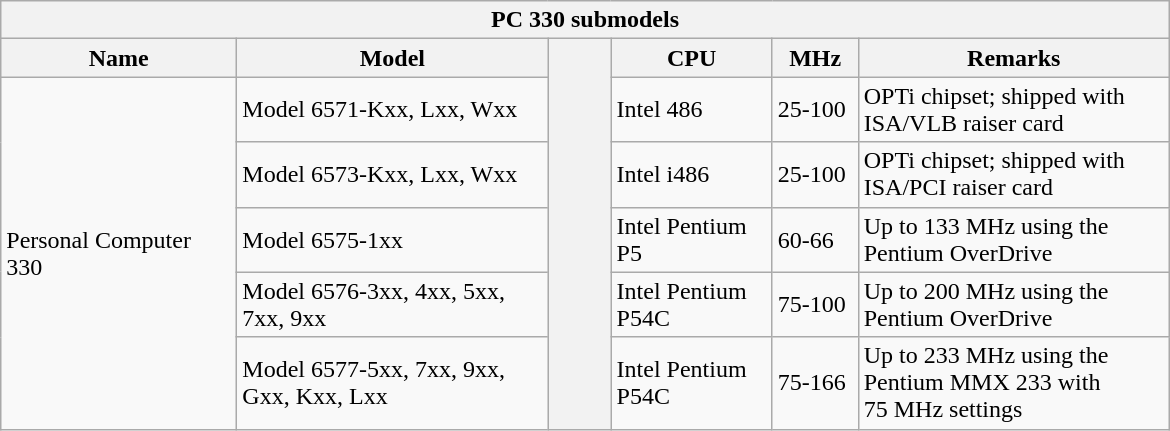<table class="wikitable mw-collapsible mw-collapsed" style="text-align:left; min-width:780px;">
<tr>
<th colspan="6">PC 330 submodels</th>
</tr>
<tr>
<th width="150">Name</th>
<th width="200">Model</th>
<th rowspan="6"></th>
<th width="100">CPU</th>
<th width="50">MHz</th>
<th width="200">Remarks</th>
</tr>
<tr>
<td rowspan="5">Personal Computer 330</td>
<td>Model 6571-Kxx, Lxx, Wxx</td>
<td>Intel 486</td>
<td>25-100</td>
<td>OPTi chipset; shipped with ISA/VLB raiser card</td>
</tr>
<tr>
<td>Model 6573-Kxx, Lxx, Wxx</td>
<td>Intel i486</td>
<td>25-100</td>
<td>OPTi chipset; shipped with ISA/PCI raiser card</td>
</tr>
<tr>
<td>Model 6575-1xx</td>
<td>Intel Pentium P5</td>
<td>60-66</td>
<td>Up to 133 MHz using the Pentium OverDrive</td>
</tr>
<tr>
<td>Model 6576-3xx, 4xx, 5xx, 7xx, 9xx</td>
<td>Intel Pentium P54C</td>
<td>75-100</td>
<td>Up to 200 MHz using the Pentium OverDrive</td>
</tr>
<tr>
<td>Model 6577-5xx, 7xx, 9xx, Gxx, Kxx, Lxx</td>
<td>Intel Pentium P54C</td>
<td>75-166</td>
<td>Up to 233 MHz using the Pentium MMX 233 with 75 MHz settings</td>
</tr>
</table>
